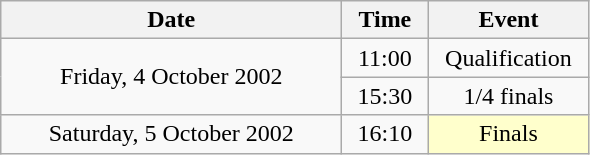<table class = "wikitable" style="text-align:center;">
<tr>
<th width=220>Date</th>
<th width=50>Time</th>
<th width=100>Event</th>
</tr>
<tr>
<td rowspan=2>Friday, 4 October 2002</td>
<td>11:00</td>
<td>Qualification</td>
</tr>
<tr>
<td>15:30</td>
<td>1/4 finals</td>
</tr>
<tr>
<td>Saturday, 5 October 2002</td>
<td>16:10</td>
<td bgcolor=ffffcc>Finals</td>
</tr>
</table>
